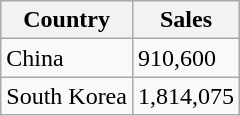<table class="wikitable">
<tr>
<th>Country</th>
<th>Sales</th>
</tr>
<tr>
<td>China</td>
<td>910,600</td>
</tr>
<tr>
<td>South Korea</td>
<td>1,814,075</td>
</tr>
</table>
